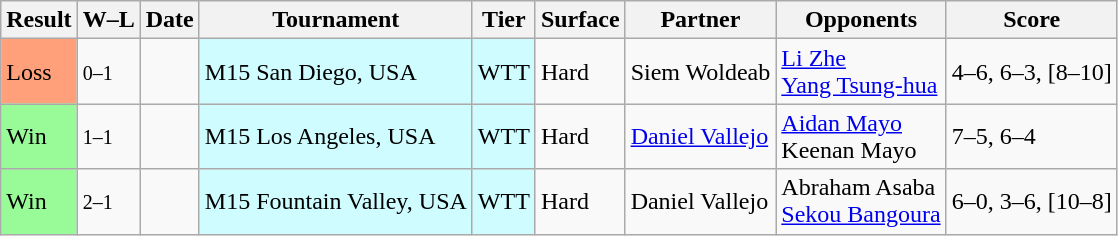<table class="sortable wikitable">
<tr>
<th>Result</th>
<th class="unsortable">W–L</th>
<th>Date</th>
<th>Tournament</th>
<th>Tier</th>
<th>Surface</th>
<th>Partner</th>
<th>Opponents</th>
<th class="unsortable">Score</th>
</tr>
<tr>
<td bgcolor=FFA07A>Loss</td>
<td><small>0–1</small></td>
<td></td>
<td style="background:#cffcff;">M15 San Diego, USA</td>
<td style="background:#cffcff;">WTT</td>
<td>Hard</td>
<td> Siem Woldeab</td>
<td> <a href='#'>Li Zhe</a><br> <a href='#'>Yang Tsung-hua</a></td>
<td>4–6, 6–3, [8–10]</td>
</tr>
<tr>
<td bgcolor=98FB98>Win</td>
<td><small>1–1</small></td>
<td></td>
<td style="background:#cffcff;">M15 Los Angeles, USA</td>
<td style="background:#cffcff;">WTT</td>
<td>Hard</td>
<td> <a href='#'>Daniel Vallejo</a></td>
<td> <a href='#'>Aidan Mayo</a><br> Keenan Mayo</td>
<td>7–5, 6–4</td>
</tr>
<tr>
<td bgcolor=98FB98>Win</td>
<td><small>2–1</small></td>
<td></td>
<td style="background:#cffcff;">M15 Fountain Valley, USA</td>
<td style="background:#cffcff;">WTT</td>
<td>Hard</td>
<td> Daniel Vallejo</td>
<td> Abraham Asaba<br> <a href='#'>Sekou Bangoura</a></td>
<td>6–0, 3–6, [10–8]</td>
</tr>
</table>
